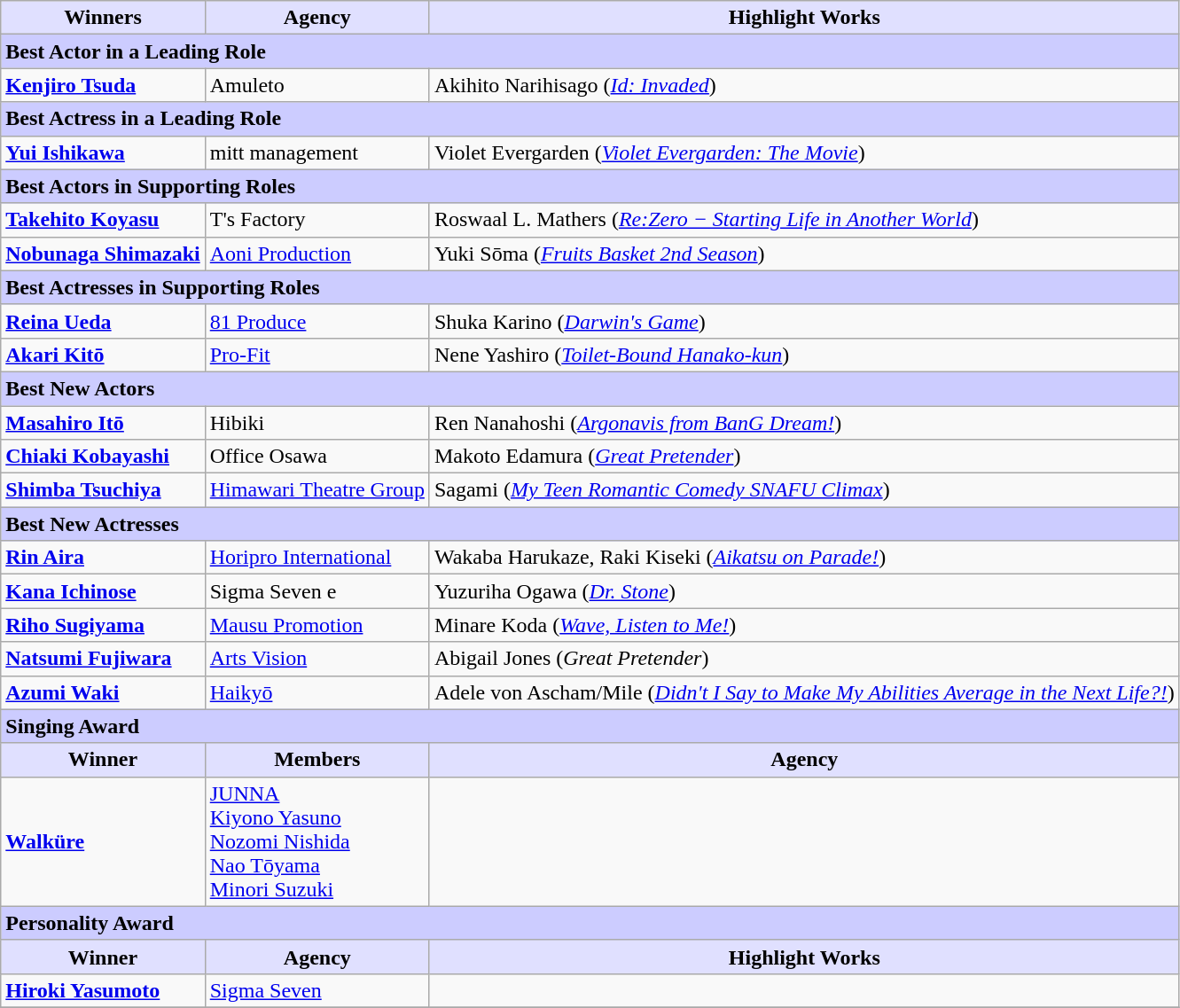<table class="wikitable">
<tr>
<th style="background: #e0e0ff">Winners</th>
<th style="background: #e0e0ff">Agency</th>
<th style="background: #e0e0ff">Highlight Works</th>
</tr>
<tr>
<td colspan="3" style="background: #ccccff"><strong>Best Actor in a Leading Role</strong></td>
</tr>
<tr>
<td><strong><a href='#'>Kenjiro Tsuda</a></strong></td>
<td>Amuleto</td>
<td>Akihito Narihisago (<em><a href='#'>Id: Invaded</a></em>)</td>
</tr>
<tr>
<td colspan="3" style="background: #ccccff"><strong>Best Actress in a Leading Role</strong></td>
</tr>
<tr>
<td><strong><a href='#'>Yui Ishikawa</a></strong></td>
<td>mitt management</td>
<td>Violet Evergarden (<em><a href='#'>Violet Evergarden: The Movie</a></em>)</td>
</tr>
<tr>
<td colspan="3" style="background: #ccccff"><strong>Best Actors in Supporting Roles</strong></td>
</tr>
<tr>
<td><strong><a href='#'>Takehito Koyasu</a></strong></td>
<td>T's Factory</td>
<td>Roswaal L. Mathers (<em><a href='#'>Re:Zero − Starting Life in Another World</a></em>)</td>
</tr>
<tr>
<td><strong><a href='#'>Nobunaga Shimazaki</a></strong></td>
<td><a href='#'>Aoni Production</a></td>
<td>Yuki Sōma (<em><a href='#'>Fruits Basket 2nd Season</a></em>)</td>
</tr>
<tr>
<td colspan="3" style="background: #ccccff"><strong>Best Actresses in Supporting Roles</strong></td>
</tr>
<tr>
<td><strong><a href='#'>Reina Ueda</a></strong></td>
<td><a href='#'>81 Produce</a></td>
<td>Shuka Karino (<em><a href='#'>Darwin's Game</a></em>)</td>
</tr>
<tr>
<td><strong><a href='#'>Akari Kitō</a></strong></td>
<td><a href='#'>Pro-Fit</a></td>
<td>Nene Yashiro (<em><a href='#'>Toilet-Bound Hanako-kun</a></em>)</td>
</tr>
<tr>
<td colspan="3" style="background: #ccccff"><strong>Best New Actors</strong></td>
</tr>
<tr>
<td><strong><a href='#'>Masahiro Itō</a></strong></td>
<td>Hibiki</td>
<td>Ren Nanahoshi (<em><a href='#'>Argonavis from BanG Dream!</a></em>)</td>
</tr>
<tr>
<td><strong><a href='#'>Chiaki Kobayashi</a></strong></td>
<td>Office Osawa</td>
<td>Makoto Edamura (<em><a href='#'>Great Pretender</a></em>)</td>
</tr>
<tr>
<td><strong><a href='#'>Shimba Tsuchiya</a></strong></td>
<td><a href='#'>Himawari Theatre Group</a></td>
<td>Sagami (<em><a href='#'>My Teen Romantic Comedy SNAFU Climax</a></em>)</td>
</tr>
<tr>
<td colspan="3" style="background: #ccccff"><strong>Best New Actresses</strong></td>
</tr>
<tr>
<td><strong><a href='#'>Rin Aira</a></strong></td>
<td><a href='#'>Horipro International</a></td>
<td>Wakaba Harukaze, Raki Kiseki (<em><a href='#'>Aikatsu on Parade!</a></em>)</td>
</tr>
<tr>
<td><strong><a href='#'>Kana Ichinose</a></strong></td>
<td>Sigma Seven e</td>
<td>Yuzuriha Ogawa (<em><a href='#'>Dr. Stone</a></em>)</td>
</tr>
<tr>
<td><strong><a href='#'>Riho Sugiyama</a></strong></td>
<td><a href='#'>Mausu Promotion</a></td>
<td>Minare Koda (<em><a href='#'>Wave, Listen to Me!</a></em>)</td>
</tr>
<tr>
<td><strong><a href='#'>Natsumi Fujiwara</a></strong></td>
<td><a href='#'>Arts Vision</a></td>
<td>Abigail Jones (<em>Great Pretender</em>)</td>
</tr>
<tr>
<td><strong><a href='#'>Azumi Waki</a></strong></td>
<td><a href='#'>Haikyō</a></td>
<td>Adele von Ascham/Mile (<em><a href='#'>Didn't I Say to Make My Abilities Average in the Next Life?!</a></em>)</td>
</tr>
<tr>
<td colspan="3" style="background: #ccccff"><strong>Singing Award</strong></td>
</tr>
<tr>
<th style="background: #e0e0ff">Winner</th>
<th style="background: #e0e0ff">Members</th>
<th style="background: #e0e0ff">Agency</th>
</tr>
<tr>
<td><strong><a href='#'>Walküre</a></strong></td>
<td><a href='#'>JUNNA</a><br><a href='#'>Kiyono Yasuno</a><br><a href='#'>Nozomi Nishida</a><br><a href='#'>Nao Tōyama</a><br><a href='#'>Minori Suzuki</a></td>
<td></td>
</tr>
<tr>
<td colspan="3" style="background: #ccccff"><strong>Personality Award</strong></td>
</tr>
<tr>
<th style="background: #e0e0ff">Winner</th>
<th style="background: #e0e0ff">Agency</th>
<th style="background: #e0e0ff">Highlight Works</th>
</tr>
<tr>
<td><strong><a href='#'>Hiroki Yasumoto</a></strong></td>
<td><a href='#'>Sigma Seven</a></td>
<td></td>
</tr>
<tr>
</tr>
</table>
